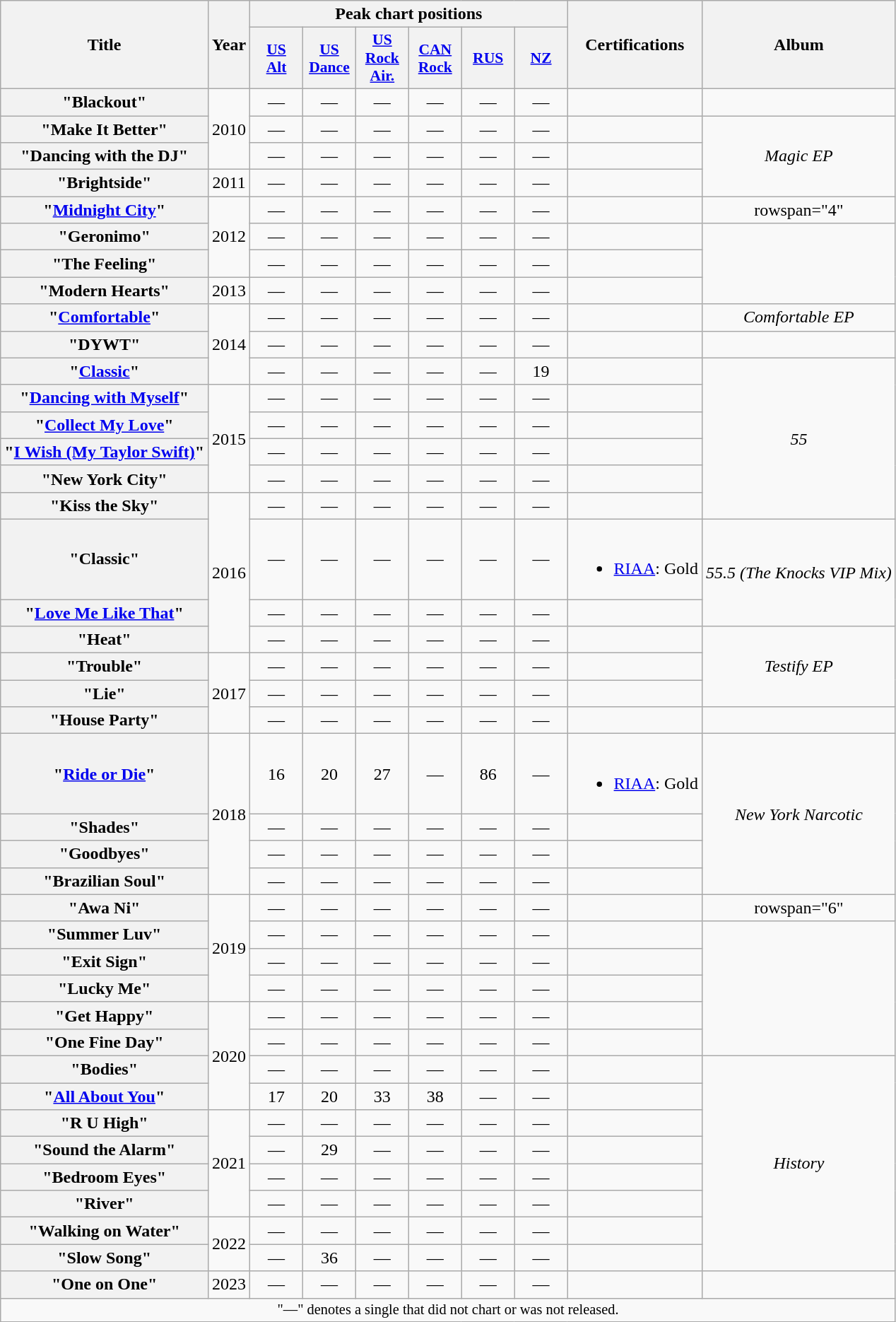<table class="wikitable plainrowheaders" style="text-align:center;">
<tr>
<th scope="col" rowspan="2">Title</th>
<th scope="col" rowspan="2">Year</th>
<th scope="col" colspan="6">Peak chart positions</th>
<th scope="col" rowspan="2">Certifications</th>
<th scope="col" rowspan="2">Album</th>
</tr>
<tr>
<th scope="col" style="width:3em;font-size:90%;"><a href='#'>US<br>Alt</a><br></th>
<th scope="col" style="width:3em;font-size:90%;"><a href='#'>US<br>Dance</a><br></th>
<th scope="col" style="width:3em;font-size:90%;"><a href='#'>US<br>Rock<br>Air.</a><br></th>
<th scope="col" style="width:3em;font-size:90%;"><a href='#'>CAN<br>Rock</a><br></th>
<th scope="col" style="width:3em;font-size:90%;"><a href='#'>RUS</a><br></th>
<th scope="col" style="width:3em;font-size:90%;"><a href='#'>NZ</a><br></th>
</tr>
<tr>
<th scope="row">"Blackout"</th>
<td rowspan="3">2010</td>
<td>—</td>
<td>—</td>
<td>—</td>
<td>—</td>
<td>—</td>
<td>—</td>
<td></td>
<td></td>
</tr>
<tr>
<th scope="row">"Make It Better"</th>
<td>—</td>
<td>—</td>
<td>—</td>
<td>—</td>
<td>—</td>
<td>—</td>
<td></td>
<td rowspan="3"><em>Magic EP</em></td>
</tr>
<tr>
<th scope="row">"Dancing with the DJ"</th>
<td>—</td>
<td>—</td>
<td>—</td>
<td>—</td>
<td>—</td>
<td>—</td>
<td></td>
</tr>
<tr>
<th scope="row">"Brightside"</th>
<td>2011</td>
<td>—</td>
<td>—</td>
<td>—</td>
<td>—</td>
<td>—</td>
<td>—</td>
<td></td>
</tr>
<tr>
<th scope="row">"<a href='#'>Midnight City</a>"<br></th>
<td rowspan="3">2012</td>
<td>—</td>
<td>—</td>
<td>—</td>
<td>—</td>
<td>—</td>
<td>—</td>
<td></td>
<td>rowspan="4" </td>
</tr>
<tr>
<th scope="row">"Geronimo"<br></th>
<td>—</td>
<td>—</td>
<td>—</td>
<td>—</td>
<td>—</td>
<td>—</td>
<td></td>
</tr>
<tr>
<th scope="row">"The Feeling"</th>
<td>—</td>
<td>—</td>
<td>—</td>
<td>—</td>
<td>—</td>
<td>—</td>
<td></td>
</tr>
<tr>
<th scope="row">"Modern Hearts"<br></th>
<td>2013</td>
<td>—</td>
<td>—</td>
<td>—</td>
<td>—</td>
<td>—</td>
<td>—</td>
<td></td>
</tr>
<tr>
<th scope="row">"<a href='#'>Comfortable</a>"<br></th>
<td rowspan="3">2014</td>
<td>—</td>
<td>—</td>
<td>—</td>
<td>—</td>
<td>—</td>
<td>—</td>
<td></td>
<td><em>Comfortable EP</em></td>
</tr>
<tr>
<th scope="row">"DYWT"<br></th>
<td>—</td>
<td>—</td>
<td>—</td>
<td>—</td>
<td>—</td>
<td>—</td>
<td></td>
<td></td>
</tr>
<tr>
<th scope="row">"<a href='#'>Classic</a>"<br></th>
<td>—</td>
<td>—</td>
<td>—</td>
<td>—</td>
<td>—</td>
<td>19</td>
<td></td>
<td rowspan="6"><em>55</em></td>
</tr>
<tr>
<th scope="row">"<a href='#'>Dancing with Myself</a>"</th>
<td rowspan="4">2015</td>
<td>—</td>
<td>—</td>
<td>—</td>
<td>—</td>
<td>—</td>
<td>—</td>
<td></td>
</tr>
<tr>
<th scope="row">"<a href='#'>Collect My Love</a>"<br></th>
<td>—</td>
<td>—</td>
<td>—</td>
<td>—</td>
<td>—</td>
<td>—</td>
<td></td>
</tr>
<tr>
<th scope="row">"<a href='#'>I Wish (My Taylor Swift)</a>"<br></th>
<td>—</td>
<td>—</td>
<td>—</td>
<td>—</td>
<td>—</td>
<td>—</td>
<td></td>
</tr>
<tr>
<th scope="row">"New York City"<br></th>
<td>—</td>
<td>—</td>
<td>—</td>
<td>—</td>
<td>—</td>
<td>—</td>
<td></td>
</tr>
<tr>
<th scope="row">"Kiss the Sky"<br></th>
<td rowspan="4">2016</td>
<td>—</td>
<td>—</td>
<td>—</td>
<td>—</td>
<td>—</td>
<td>—</td>
<td></td>
</tr>
<tr>
<th scope="row">"Classic"<br></th>
<td>—</td>
<td>—</td>
<td>—</td>
<td>—</td>
<td>—</td>
<td>—</td>
<td><br><ul><li><a href='#'>RIAA</a>: Gold</li></ul></td>
<td rowspan="2"><em>55.5 (The Knocks VIP Mix)</em></td>
</tr>
<tr>
<th scope="row">"<a href='#'>Love Me Like That</a>"<br></th>
<td>—</td>
<td>—</td>
<td>—</td>
<td>—</td>
<td>—</td>
<td>—</td>
<td></td>
</tr>
<tr>
<th scope="row">"Heat"<br></th>
<td>—</td>
<td>—</td>
<td>—</td>
<td>—</td>
<td>—</td>
<td>—</td>
<td></td>
<td rowspan="3"><em>Testify EP</em></td>
</tr>
<tr>
<th scope="row">"Trouble"<br></th>
<td rowspan="3">2017</td>
<td>—</td>
<td>—</td>
<td>—</td>
<td>—</td>
<td>—</td>
<td>—</td>
<td></td>
</tr>
<tr>
<th scope="row">"Lie"<br></th>
<td>—</td>
<td>—</td>
<td>—</td>
<td>—</td>
<td>—</td>
<td>—</td>
<td></td>
</tr>
<tr>
<th scope="row">"House Party"<br></th>
<td>—</td>
<td>—</td>
<td>—</td>
<td>—</td>
<td>—</td>
<td>—</td>
<td></td>
<td></td>
</tr>
<tr>
<th scope="row">"<a href='#'>Ride or Die</a>"<br></th>
<td rowspan="4">2018</td>
<td>16</td>
<td>20</td>
<td>27</td>
<td>—</td>
<td>86</td>
<td>—</td>
<td><br><ul><li><a href='#'>RIAA</a>: Gold</li></ul></td>
<td rowspan="4"><em>New York Narcotic</em></td>
</tr>
<tr>
<th scope="row">"Shades"</th>
<td>—</td>
<td>—</td>
<td>—</td>
<td>—</td>
<td>—</td>
<td>—</td>
<td></td>
</tr>
<tr>
<th scope="row">"Goodbyes"<br></th>
<td>—</td>
<td>—</td>
<td>—</td>
<td>—</td>
<td>—</td>
<td>—</td>
<td></td>
</tr>
<tr>
<th scope="row">"Brazilian Soul"<br></th>
<td>—</td>
<td>—</td>
<td>—</td>
<td>—</td>
<td>—</td>
<td>—</td>
<td></td>
</tr>
<tr>
<th scope="row">"Awa Ni" <br></th>
<td rowspan="4">2019</td>
<td>—</td>
<td>—</td>
<td>—</td>
<td>—</td>
<td>—</td>
<td>—</td>
<td></td>
<td>rowspan="6" </td>
</tr>
<tr>
<th scope="row">"Summer Luv" <br></th>
<td>—</td>
<td>—</td>
<td>—</td>
<td>—</td>
<td>—</td>
<td>—</td>
<td></td>
</tr>
<tr>
<th scope="row">"Exit Sign" <br></th>
<td>—</td>
<td>—</td>
<td>—</td>
<td>—</td>
<td>—</td>
<td>—</td>
<td></td>
</tr>
<tr>
<th scope="row">"Lucky Me" <br></th>
<td>—</td>
<td>—</td>
<td>—</td>
<td>—</td>
<td>—</td>
<td>—</td>
<td></td>
</tr>
<tr>
<th scope="row">"Get Happy" <br></th>
<td rowspan="4">2020</td>
<td>—</td>
<td>—</td>
<td>—</td>
<td>—</td>
<td>—</td>
<td>—</td>
<td></td>
</tr>
<tr>
<th scope="row">"One Fine Day" <br></th>
<td>—</td>
<td>—</td>
<td>—</td>
<td>—</td>
<td>—</td>
<td>—</td>
<td></td>
</tr>
<tr>
<th scope="row">"Bodies" <br></th>
<td>—</td>
<td>—</td>
<td>—</td>
<td>—</td>
<td>—</td>
<td>—</td>
<td></td>
<td rowspan="8"><em>History</em></td>
</tr>
<tr>
<th scope="row">"<a href='#'>All About You</a>"<br></th>
<td>17</td>
<td>20</td>
<td>33</td>
<td>38</td>
<td>—</td>
<td>—</td>
<td></td>
</tr>
<tr>
<th scope="row">"R U High"<br></th>
<td rowspan="4">2021</td>
<td>—</td>
<td>—</td>
<td>—</td>
<td>—</td>
<td>—</td>
<td>—</td>
<td></td>
</tr>
<tr>
<th scope="row">"Sound the Alarm"<br></th>
<td>—</td>
<td>29</td>
<td>—</td>
<td>—</td>
<td>—</td>
<td>—</td>
<td></td>
</tr>
<tr>
<th scope="row">"Bedroom Eyes" <br></th>
<td>—</td>
<td>—</td>
<td>—</td>
<td>—</td>
<td>—</td>
<td>—</td>
<td></td>
</tr>
<tr>
<th scope="row">"River" <br></th>
<td>—</td>
<td>—</td>
<td>—</td>
<td>—</td>
<td>—</td>
<td>—</td>
<td></td>
</tr>
<tr>
<th scope="row">"Walking on Water" <br></th>
<td rowspan="2">2022</td>
<td>—</td>
<td>—</td>
<td>—</td>
<td>—</td>
<td>—</td>
<td>—</td>
<td></td>
</tr>
<tr>
<th scope="row">"Slow Song"<br></th>
<td>—</td>
<td>36</td>
<td>—</td>
<td>—</td>
<td>—</td>
<td>—</td>
<td></td>
</tr>
<tr>
<th scope="row">"One on One"<br></th>
<td>2023</td>
<td>—</td>
<td>—</td>
<td>—</td>
<td>—</td>
<td>—</td>
<td>—</td>
<td></td>
<td></td>
</tr>
<tr>
<td colspan="14" style="font-size:85%">"—" denotes a single that did not chart or was not released.</td>
</tr>
</table>
